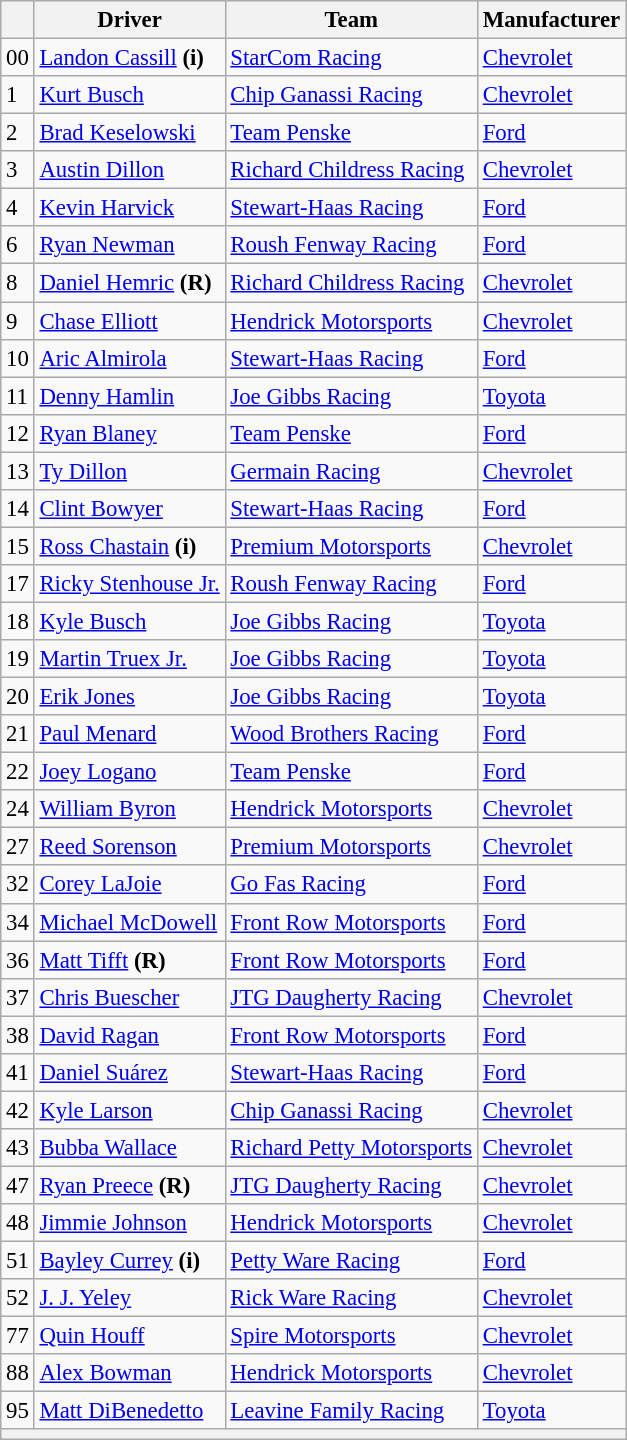<table class="wikitable" style="font-size:95%">
<tr>
<th></th>
<th>Driver</th>
<th>Team</th>
<th>Manufacturer</th>
</tr>
<tr>
<td>00</td>
<td><a href='#'>Landon Cassill</a> <strong>(i)</strong></td>
<td><a href='#'>StarCom Racing</a></td>
<td><a href='#'>Chevrolet</a></td>
</tr>
<tr>
<td>1</td>
<td><a href='#'>Kurt Busch</a></td>
<td><a href='#'>Chip Ganassi Racing</a></td>
<td><a href='#'>Chevrolet</a></td>
</tr>
<tr>
<td>2</td>
<td><a href='#'>Brad Keselowski</a></td>
<td><a href='#'>Team Penske</a></td>
<td><a href='#'>Ford</a></td>
</tr>
<tr>
<td>3</td>
<td><a href='#'>Austin Dillon</a></td>
<td><a href='#'>Richard Childress Racing</a></td>
<td><a href='#'>Chevrolet</a></td>
</tr>
<tr>
<td>4</td>
<td><a href='#'>Kevin Harvick</a></td>
<td><a href='#'>Stewart-Haas Racing</a></td>
<td><a href='#'>Ford</a></td>
</tr>
<tr>
<td>6</td>
<td><a href='#'>Ryan Newman</a></td>
<td><a href='#'>Roush Fenway Racing</a></td>
<td><a href='#'>Ford</a></td>
</tr>
<tr>
<td>8</td>
<td><a href='#'>Daniel Hemric</a> <strong>(R)</strong></td>
<td><a href='#'>Richard Childress Racing</a></td>
<td><a href='#'>Chevrolet</a></td>
</tr>
<tr>
<td>9</td>
<td><a href='#'>Chase Elliott</a></td>
<td><a href='#'>Hendrick Motorsports</a></td>
<td><a href='#'>Chevrolet</a></td>
</tr>
<tr>
<td>10</td>
<td><a href='#'>Aric Almirola</a></td>
<td><a href='#'>Stewart-Haas Racing</a></td>
<td><a href='#'>Ford</a></td>
</tr>
<tr>
<td>11</td>
<td><a href='#'>Denny Hamlin</a></td>
<td><a href='#'>Joe Gibbs Racing</a></td>
<td><a href='#'>Toyota</a></td>
</tr>
<tr>
<td>12</td>
<td><a href='#'>Ryan Blaney</a></td>
<td><a href='#'>Team Penske</a></td>
<td><a href='#'>Ford</a></td>
</tr>
<tr>
<td>13</td>
<td><a href='#'>Ty Dillon</a></td>
<td><a href='#'>Germain Racing</a></td>
<td><a href='#'>Chevrolet</a></td>
</tr>
<tr>
<td>14</td>
<td><a href='#'>Clint Bowyer</a></td>
<td><a href='#'>Stewart-Haas Racing</a></td>
<td><a href='#'>Ford</a></td>
</tr>
<tr>
<td>15</td>
<td><a href='#'>Ross Chastain</a> <strong>(i)</strong></td>
<td><a href='#'>Premium Motorsports</a></td>
<td><a href='#'>Chevrolet</a></td>
</tr>
<tr>
<td>17</td>
<td><a href='#'>Ricky Stenhouse Jr.</a></td>
<td><a href='#'>Roush Fenway Racing</a></td>
<td><a href='#'>Ford</a></td>
</tr>
<tr>
<td>18</td>
<td><a href='#'>Kyle Busch</a></td>
<td><a href='#'>Joe Gibbs Racing</a></td>
<td><a href='#'>Toyota</a></td>
</tr>
<tr>
<td>19</td>
<td><a href='#'>Martin Truex Jr.</a></td>
<td><a href='#'>Joe Gibbs Racing</a></td>
<td><a href='#'>Toyota</a></td>
</tr>
<tr>
<td>20</td>
<td><a href='#'>Erik Jones</a></td>
<td><a href='#'>Joe Gibbs Racing</a></td>
<td><a href='#'>Toyota</a></td>
</tr>
<tr>
<td>21</td>
<td><a href='#'>Paul Menard</a></td>
<td><a href='#'>Wood Brothers Racing</a></td>
<td><a href='#'>Ford</a></td>
</tr>
<tr>
<td>22</td>
<td><a href='#'>Joey Logano</a></td>
<td><a href='#'>Team Penske</a></td>
<td><a href='#'>Ford</a></td>
</tr>
<tr>
<td>24</td>
<td><a href='#'>William Byron</a></td>
<td><a href='#'>Hendrick Motorsports</a></td>
<td><a href='#'>Chevrolet</a></td>
</tr>
<tr>
<td>27</td>
<td><a href='#'>Reed Sorenson</a></td>
<td><a href='#'>Premium Motorsports</a></td>
<td><a href='#'>Chevrolet</a></td>
</tr>
<tr>
<td>32</td>
<td><a href='#'>Corey LaJoie</a></td>
<td><a href='#'>Go Fas Racing</a></td>
<td><a href='#'>Ford</a></td>
</tr>
<tr>
<td>34</td>
<td><a href='#'>Michael McDowell</a></td>
<td><a href='#'>Front Row Motorsports</a></td>
<td><a href='#'>Ford</a></td>
</tr>
<tr>
<td>36</td>
<td><a href='#'>Matt Tifft</a> <strong>(R)</strong></td>
<td><a href='#'>Front Row Motorsports</a></td>
<td><a href='#'>Ford</a></td>
</tr>
<tr>
<td>37</td>
<td><a href='#'>Chris Buescher</a></td>
<td><a href='#'>JTG Daugherty Racing</a></td>
<td><a href='#'>Chevrolet</a></td>
</tr>
<tr>
<td>38</td>
<td><a href='#'>David Ragan</a></td>
<td><a href='#'>Front Row Motorsports</a></td>
<td><a href='#'>Ford</a></td>
</tr>
<tr>
<td>41</td>
<td><a href='#'>Daniel Suárez</a></td>
<td><a href='#'>Stewart-Haas Racing</a></td>
<td><a href='#'>Ford</a></td>
</tr>
<tr>
<td>42</td>
<td><a href='#'>Kyle Larson</a></td>
<td><a href='#'>Chip Ganassi Racing</a></td>
<td><a href='#'>Chevrolet</a></td>
</tr>
<tr>
<td>43</td>
<td><a href='#'>Bubba Wallace</a></td>
<td><a href='#'>Richard Petty Motorsports</a></td>
<td><a href='#'>Chevrolet</a></td>
</tr>
<tr>
<td>47</td>
<td><a href='#'>Ryan Preece</a> <strong>(R)</strong></td>
<td><a href='#'>JTG Daugherty Racing</a></td>
<td><a href='#'>Chevrolet</a></td>
</tr>
<tr>
<td>48</td>
<td><a href='#'>Jimmie Johnson</a></td>
<td><a href='#'>Hendrick Motorsports</a></td>
<td><a href='#'>Chevrolet</a></td>
</tr>
<tr>
<td>51</td>
<td><a href='#'>Bayley Currey</a> <strong>(i)</strong></td>
<td><a href='#'>Petty Ware Racing</a></td>
<td><a href='#'>Ford</a></td>
</tr>
<tr>
<td>52</td>
<td><a href='#'>J. J. Yeley</a></td>
<td><a href='#'>Rick Ware Racing</a></td>
<td><a href='#'>Chevrolet</a></td>
</tr>
<tr>
<td>77</td>
<td><a href='#'>Quin Houff</a></td>
<td><a href='#'>Spire Motorsports</a></td>
<td><a href='#'>Chevrolet</a></td>
</tr>
<tr>
<td>88</td>
<td><a href='#'>Alex Bowman</a></td>
<td><a href='#'>Hendrick Motorsports</a></td>
<td><a href='#'>Chevrolet</a></td>
</tr>
<tr>
<td>95</td>
<td><a href='#'>Matt DiBenedetto</a></td>
<td><a href='#'>Leavine Family Racing</a></td>
<td><a href='#'>Toyota</a></td>
</tr>
<tr>
<th colspan="4"></th>
</tr>
</table>
